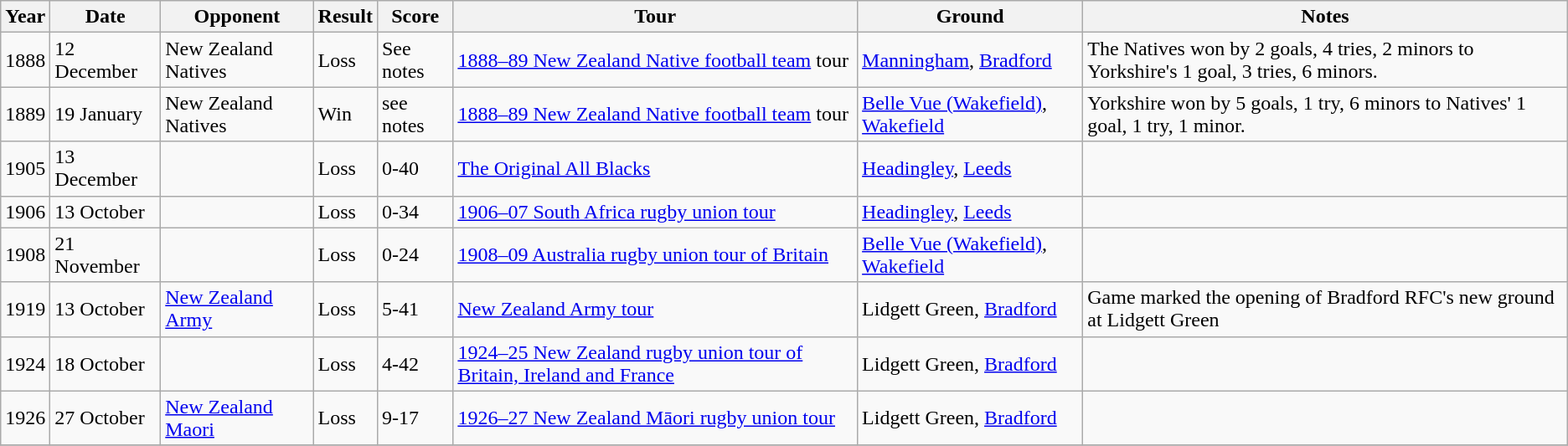<table class="sortable wikitable plainrowheaders">
<tr>
<th>Year</th>
<th>Date</th>
<th>Opponent</th>
<th>Result</th>
<th>Score</th>
<th>Tour</th>
<th>Ground</th>
<th>Notes</th>
</tr>
<tr>
<td>1888</td>
<td>12 December</td>
<td>New Zealand Natives</td>
<td>Loss</td>
<td>See notes</td>
<td><a href='#'>1888–89 New Zealand Native football team</a> tour</td>
<td><a href='#'>Manningham</a>, <a href='#'>Bradford</a></td>
<td>The Natives won by 2 goals, 4 tries, 2 minors to Yorkshire's 1 goal, 3 tries, 6 minors.</td>
</tr>
<tr>
<td>1889</td>
<td>19 January</td>
<td>New Zealand Natives</td>
<td>Win</td>
<td>see notes</td>
<td><a href='#'>1888–89 New Zealand Native football team</a> tour</td>
<td><a href='#'>Belle Vue (Wakefield)</a>, <a href='#'>Wakefield</a></td>
<td>Yorkshire won by 5 goals, 1 try, 6 minors to Natives' 1 goal, 1 try, 1 minor.</td>
</tr>
<tr>
<td>1905</td>
<td>13 December</td>
<td></td>
<td>Loss</td>
<td>0-40</td>
<td><a href='#'>The Original All Blacks</a></td>
<td><a href='#'>Headingley</a>, <a href='#'>Leeds</a></td>
<td></td>
</tr>
<tr>
<td>1906</td>
<td>13 October</td>
<td></td>
<td>Loss</td>
<td>0-34</td>
<td><a href='#'>1906–07 South Africa rugby union tour</a></td>
<td><a href='#'>Headingley</a>, <a href='#'>Leeds</a></td>
<td></td>
</tr>
<tr>
<td>1908</td>
<td>21 November</td>
<td></td>
<td>Loss</td>
<td>0-24</td>
<td><a href='#'>1908–09 Australia rugby union tour of Britain</a></td>
<td><a href='#'>Belle Vue (Wakefield)</a>, <a href='#'>Wakefield</a></td>
<td></td>
</tr>
<tr>
<td>1919</td>
<td>13 October</td>
<td><a href='#'>New Zealand Army</a></td>
<td>Loss</td>
<td>5-41</td>
<td><a href='#'>New Zealand Army tour</a></td>
<td>Lidgett Green, <a href='#'>Bradford</a></td>
<td>Game marked the opening of Bradford RFC's new ground at Lidgett Green</td>
</tr>
<tr>
<td>1924</td>
<td>18 October</td>
<td></td>
<td>Loss</td>
<td>4-42</td>
<td><a href='#'>1924–25 New Zealand rugby union tour of Britain, Ireland and France</a></td>
<td>Lidgett Green, <a href='#'>Bradford</a></td>
<td></td>
</tr>
<tr>
<td>1926</td>
<td>27 October</td>
<td><a href='#'>New Zealand Maori</a></td>
<td>Loss</td>
<td>9-17</td>
<td><a href='#'>1926–27 New Zealand Māori rugby union tour</a></td>
<td>Lidgett Green, <a href='#'>Bradford</a></td>
<td></td>
</tr>
<tr>
</tr>
</table>
